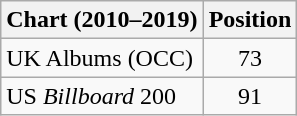<table class="wikitable sortable">
<tr>
<th scope="col">Chart (2010–2019)</th>
<th scope="col">Position</th>
</tr>
<tr>
<td>UK Albums (OCC)</td>
<td style="text-align:center">73</td>
</tr>
<tr>
<td>US <em>Billboard</em> 200</td>
<td style="text-align:center">91</td>
</tr>
</table>
